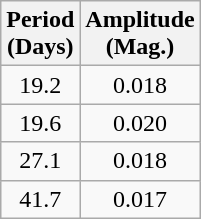<table class="wikitable" style="text-align:center;">
<tr>
<th>Period<br>(Days)</th>
<th>Amplitude<br>(Mag.)</th>
</tr>
<tr>
<td>19.2</td>
<td>0.018</td>
</tr>
<tr>
<td>19.6</td>
<td>0.020</td>
</tr>
<tr>
<td>27.1</td>
<td>0.018</td>
</tr>
<tr>
<td>41.7</td>
<td>0.017</td>
</tr>
</table>
